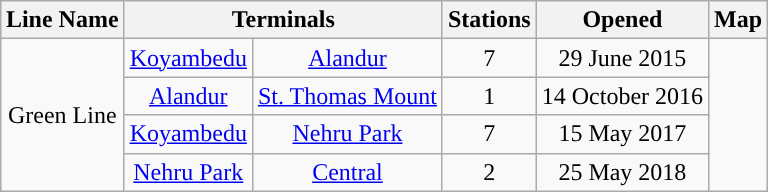<table class="wikitable" style="text-align:center;margin:auto;">
<tr>
<th>Line Name</th>
<th colspan="2">Terminals</th>
<th>Stations</th>
<th>Opened</th>
<th>Map</th>
</tr>
<tr>
<td rowspan="4" style="background:#"><span>Green Line</span></td>
<td><a href='#'>Koyambedu</a></td>
<td><a href='#'>Alandur</a></td>
<td style="text-align:center">7</td>
<td>29 June 2015</td>
<td rowspan="4"><br></td>
</tr>
<tr>
<td><a href='#'>Alandur</a></td>
<td><a href='#'>St. Thomas Mount</a></td>
<td style="text-align:center">1</td>
<td>14 October 2016</td>
</tr>
<tr>
<td><a href='#'>Koyambedu</a></td>
<td><a href='#'>Nehru Park</a></td>
<td style="text-align:center">7</td>
<td>15 May 2017</td>
</tr>
<tr>
<td><a href='#'>Nehru Park</a></td>
<td><a href='#'>Central</a></td>
<td style="text-align:center">2</td>
<td>25 May 2018</td>
</tr>
</table>
